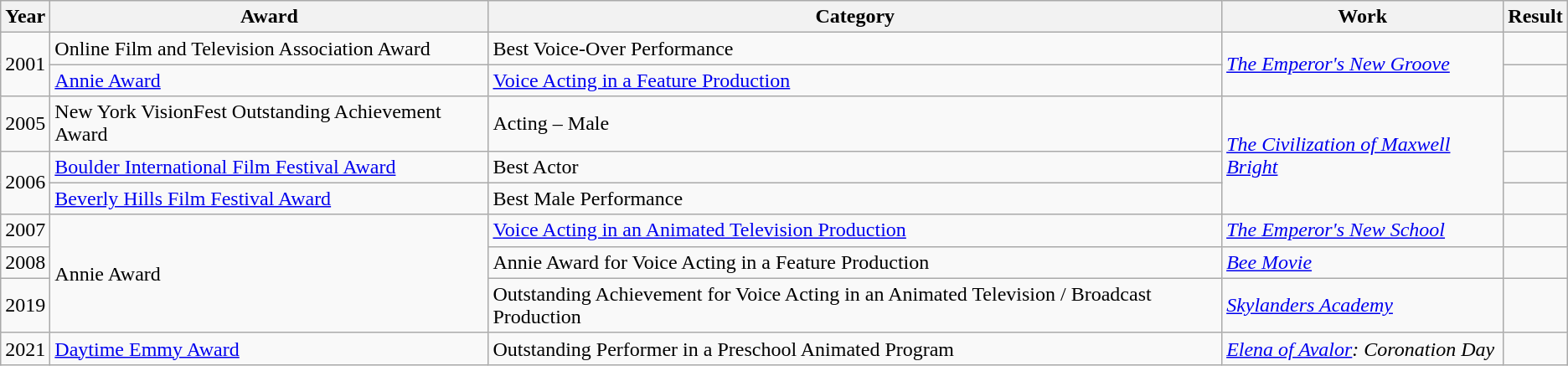<table class="wikitable sortable">
<tr>
<th>Year</th>
<th>Award</th>
<th>Category</th>
<th>Work</th>
<th>Result</th>
</tr>
<tr>
<td rowspan=2>2001</td>
<td>Online Film and Television Association Award</td>
<td>Best Voice-Over Performance</td>
<td rowspan=2><em><a href='#'>The Emperor's New Groove</a></em></td>
<td></td>
</tr>
<tr>
<td><a href='#'>Annie Award</a></td>
<td><a href='#'>Voice Acting in a Feature Production</a></td>
<td></td>
</tr>
<tr>
<td>2005</td>
<td>New York VisionFest Outstanding Achievement Award</td>
<td>Acting – Male</td>
<td rowspan=3><em><a href='#'>The Civilization of Maxwell Bright</a></em></td>
<td></td>
</tr>
<tr>
<td rowspan=2>2006</td>
<td><a href='#'>Boulder International Film Festival Award</a></td>
<td>Best Actor</td>
<td></td>
</tr>
<tr>
<td><a href='#'>Beverly Hills Film Festival Award</a></td>
<td>Best Male Performance</td>
<td></td>
</tr>
<tr>
<td>2007</td>
<td rowspan=3>Annie Award</td>
<td><a href='#'>Voice Acting in an Animated Television Production</a></td>
<td><em><a href='#'>The Emperor's New School</a></em></td>
<td></td>
</tr>
<tr>
<td>2008</td>
<td>Annie Award for Voice Acting in a Feature Production</td>
<td><em><a href='#'>Bee Movie</a></em></td>
<td></td>
</tr>
<tr>
<td>2019</td>
<td>Outstanding Achievement for Voice Acting in an Animated Television / Broadcast Production</td>
<td><em><a href='#'>Skylanders Academy</a></em></td>
<td></td>
</tr>
<tr>
<td>2021</td>
<td><a href='#'>Daytime Emmy Award</a></td>
<td>Outstanding Performer in a Preschool Animated Program</td>
<td><em><a href='#'>Elena of Avalor</a>: Coronation Day</em></td>
<td></td>
</tr>
</table>
